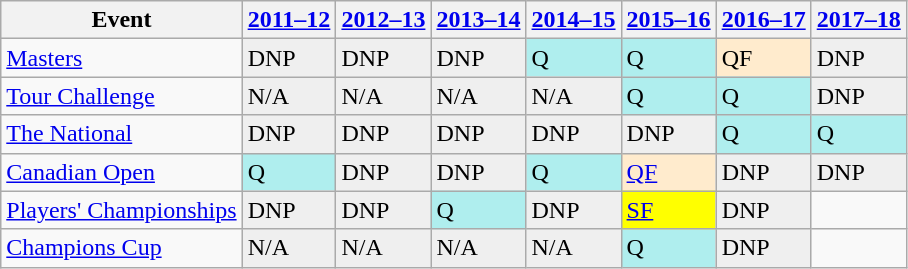<table class="wikitable">
<tr>
<th>Event</th>
<th><a href='#'>2011–12</a></th>
<th><a href='#'>2012–13</a></th>
<th><a href='#'>2013–14</a></th>
<th><a href='#'>2014–15</a></th>
<th><a href='#'>2015–16</a></th>
<th><a href='#'>2016–17</a></th>
<th><a href='#'>2017–18</a></th>
</tr>
<tr>
<td><a href='#'>Masters</a></td>
<td style="background:#EFEFEF;">DNP</td>
<td style="background:#EFEFEF;">DNP</td>
<td style="background:#EFEFEF;">DNP</td>
<td style="background:#afeeee;">Q</td>
<td style="background:#afeeee;">Q</td>
<td style="background:#ffebcd;">QF</td>
<td style="background:#EFEFEF;">DNP</td>
</tr>
<tr>
<td><a href='#'>Tour Challenge</a></td>
<td style="background:#EFEFEF;">N/A</td>
<td style="background:#EFEFEF;">N/A</td>
<td style="background:#EFEFEF;">N/A</td>
<td style="background:#EFEFEF;">N/A</td>
<td style="background:#afeeee;">Q</td>
<td style="background:#afeeee;">Q</td>
<td style="background:#EFEFEF;">DNP</td>
</tr>
<tr>
<td><a href='#'>The National</a></td>
<td style="background:#EFEFEF;">DNP</td>
<td style="background:#EFEFEF;">DNP</td>
<td style="background:#EFEFEF;">DNP</td>
<td style="background:#EFEFEF;">DNP</td>
<td style="background:#EFEFEF;">DNP</td>
<td style="background:#afeeee;">Q</td>
<td style="background:#afeeee;">Q</td>
</tr>
<tr>
<td><a href='#'>Canadian Open</a></td>
<td style="background:#afeeee;">Q</td>
<td style="background:#EFEFEF;">DNP</td>
<td style="background:#EFEFEF;">DNP</td>
<td style="background:#afeeee;">Q</td>
<td style="background:#ffebcd;"><a href='#'>QF</a></td>
<td style="background:#EFEFEF;">DNP</td>
<td style="background:#EFEFEF;">DNP</td>
</tr>
<tr>
<td><a href='#'>Players' Championships</a></td>
<td style="background:#EFEFEF;">DNP</td>
<td style="background:#EFEFEF;">DNP</td>
<td style="background:#afeeee;">Q</td>
<td style="background:#EFEFEF;">DNP</td>
<td style="background:yellow;"><a href='#'>SF</a></td>
<td style="background:#EFEFEF;">DNP</td>
<td></td>
</tr>
<tr>
<td><a href='#'>Champions Cup</a></td>
<td style="background:#EFEFEF;">N/A</td>
<td style="background:#EFEFEF;">N/A</td>
<td style="background:#EFEFEF;">N/A</td>
<td style="background:#EFEFEF;">N/A</td>
<td style="background:#afeeee;">Q</td>
<td style="background:#EFEFEF;">DNP</td>
<td></td>
</tr>
</table>
